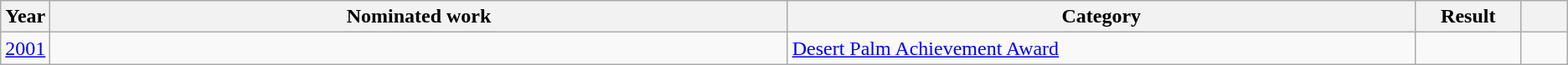<table class="wikitable sortable">
<tr>
<th scope="col" style="width:1em;">Year</th>
<th scope="col" style="width:39em;">Nominated work</th>
<th scope="col" style="width:33em;">Category</th>
<th scope="col" style="width:5em;">Result</th>
<th scope="col" style="width:2em;" class="unsortable"></th>
</tr>
<tr>
<td><a href='#'>2001</a></td>
<td></td>
<td><a href='#'>Desert Palm Achievement Award</a></td>
<td></td>
<td style="text-align:center;"></td>
</tr>
</table>
